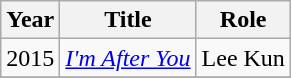<table class="wikitable sortable">
<tr>
<th>Year</th>
<th>Title</th>
<th>Role</th>
</tr>
<tr>
<td>2015</td>
<td><em><a href='#'>I'm After You</a></em></td>
<td>Lee Kun</td>
</tr>
<tr>
</tr>
</table>
